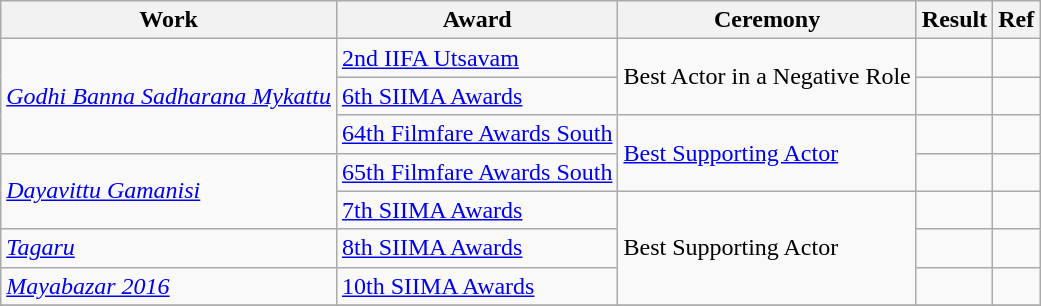<table class="wikitable sortable">
<tr>
<th>Work</th>
<th>Award</th>
<th>Ceremony</th>
<th>Result</th>
<th>Ref</th>
</tr>
<tr>
<td rowspan=3><em><a href='#'>Godhi Banna Sadharana Mykattu</a></em></td>
<td><a href='#'>2nd IIFA Utsavam</a></td>
<td rowspan="2">Best Actor in a Negative Role</td>
<td></td>
<td></td>
</tr>
<tr>
<td><a href='#'>6th SIIMA Awards</a></td>
<td></td>
<td></td>
</tr>
<tr>
<td><a href='#'>64th Filmfare Awards South</a></td>
<td rowspan="2"><a href='#'>Best Supporting Actor</a></td>
<td></td>
<td></td>
</tr>
<tr>
<td rowspan=2><em><a href='#'>Dayavittu Gamanisi</a></em></td>
<td><a href='#'>65th Filmfare Awards South</a></td>
<td></td>
<td></td>
</tr>
<tr>
<td><a href='#'>7th SIIMA Awards</a></td>
<td rowspan="3">Best Supporting Actor</td>
<td></td>
<td></td>
</tr>
<tr>
<td><em><a href='#'>Tagaru</a></em></td>
<td><a href='#'>8th SIIMA Awards</a></td>
<td></td>
<td></td>
</tr>
<tr>
<td><em><a href='#'>Mayabazar 2016</a></em></td>
<td><a href='#'>10th SIIMA Awards</a></td>
<td></td>
<td></td>
</tr>
<tr>
</tr>
</table>
